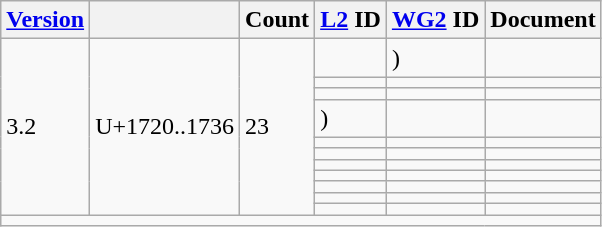<table class="wikitable collapsible sticky-header">
<tr>
<th><a href='#'>Version</a></th>
<th></th>
<th>Count</th>
<th><a href='#'>L2</a> ID</th>
<th><a href='#'>WG2</a> ID</th>
<th>Document</th>
</tr>
<tr>
<td rowspan="11">3.2</td>
<td rowspan="11">U+1720..1736</td>
<td rowspan="11">23</td>
<td></td>
<td> )</td>
<td></td>
</tr>
<tr>
<td></td>
<td></td>
<td></td>
</tr>
<tr>
<td></td>
<td></td>
<td></td>
</tr>
<tr>
<td> )</td>
<td></td>
<td></td>
</tr>
<tr>
<td></td>
<td></td>
<td></td>
</tr>
<tr>
<td></td>
<td></td>
<td></td>
</tr>
<tr>
<td></td>
<td></td>
<td></td>
</tr>
<tr>
<td></td>
<td></td>
<td></td>
</tr>
<tr>
<td></td>
<td></td>
<td></td>
</tr>
<tr>
<td></td>
<td></td>
<td></td>
</tr>
<tr>
<td></td>
<td></td>
<td></td>
</tr>
<tr class="sortbottom">
<td colspan="6"></td>
</tr>
</table>
